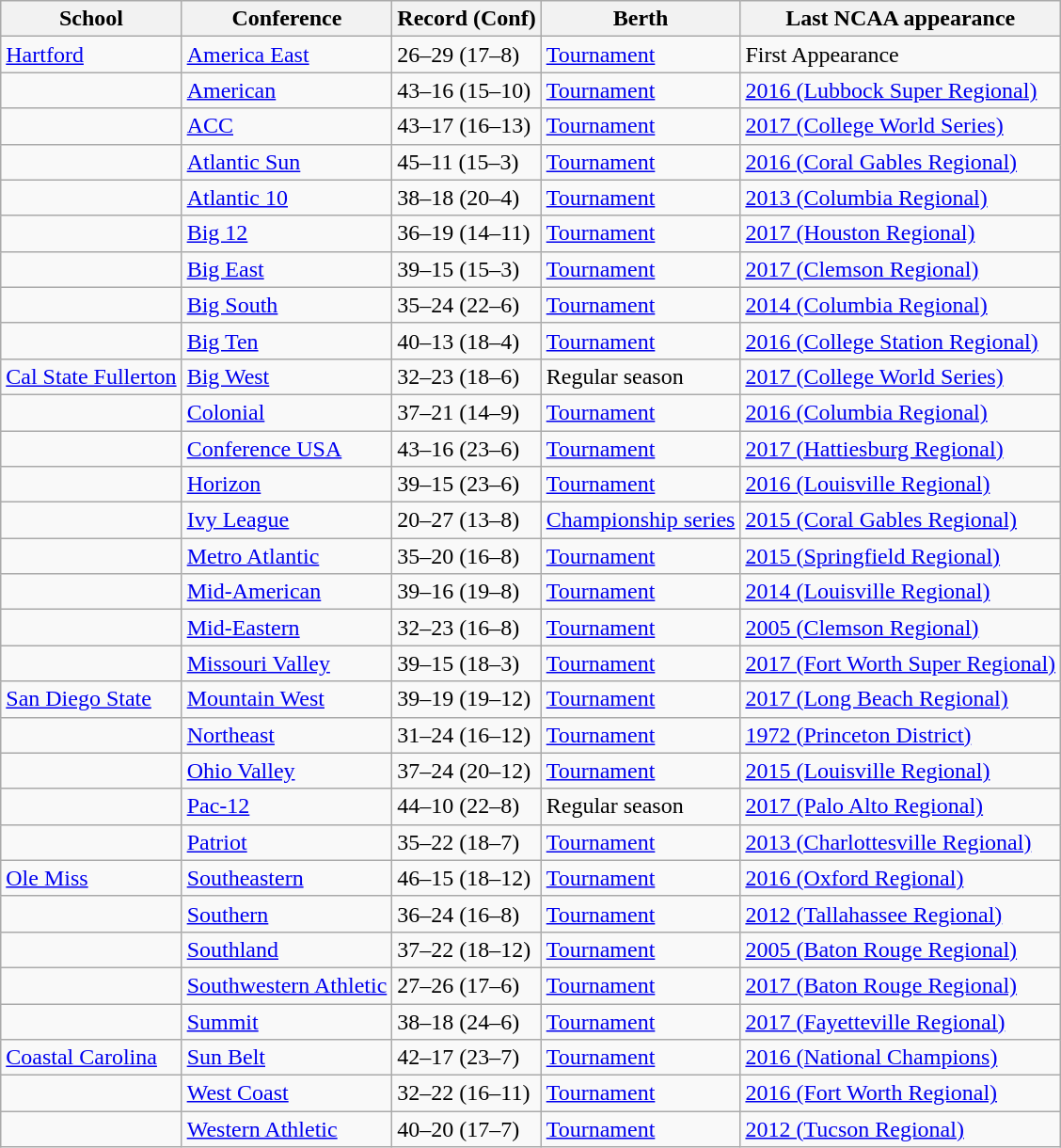<table class="wikitable sortable">
<tr>
<th>School</th>
<th>Conference</th>
<th>Record (Conf)</th>
<th>Berth</th>
<th>Last NCAA appearance</th>
</tr>
<tr>
<td><a href='#'>Hartford</a></td>
<td><a href='#'>America East</a></td>
<td>26–29 (17–8)</td>
<td><a href='#'>Tournament</a></td>
<td>First Appearance</td>
</tr>
<tr>
<td></td>
<td><a href='#'>American</a></td>
<td>43–16 (15–10)</td>
<td><a href='#'>Tournament</a></td>
<td><a href='#'>2016 (Lubbock Super Regional)</a></td>
</tr>
<tr>
<td></td>
<td><a href='#'>ACC</a></td>
<td>43–17 (16–13)</td>
<td><a href='#'>Tournament</a></td>
<td><a href='#'>2017 (College World Series)</a></td>
</tr>
<tr>
<td></td>
<td><a href='#'>Atlantic Sun</a></td>
<td>45–11 (15–3)</td>
<td><a href='#'>Tournament</a></td>
<td><a href='#'>2016 (Coral Gables Regional)</a></td>
</tr>
<tr>
<td></td>
<td><a href='#'>Atlantic 10</a></td>
<td>38–18 (20–4)</td>
<td><a href='#'>Tournament</a></td>
<td><a href='#'>2013 (Columbia Regional)</a></td>
</tr>
<tr>
<td></td>
<td><a href='#'>Big 12</a></td>
<td>36–19 (14–11)</td>
<td><a href='#'>Tournament</a></td>
<td><a href='#'>2017 (Houston Regional)</a></td>
</tr>
<tr>
<td></td>
<td><a href='#'>Big East</a></td>
<td>39–15 (15–3)</td>
<td><a href='#'>Tournament</a></td>
<td><a href='#'>2017 (Clemson Regional)</a></td>
</tr>
<tr>
<td></td>
<td><a href='#'>Big South</a></td>
<td>35–24 (22–6)</td>
<td><a href='#'>Tournament</a></td>
<td><a href='#'>2014 (Columbia Regional)</a></td>
</tr>
<tr>
<td></td>
<td><a href='#'>Big Ten</a></td>
<td>40–13 (18–4)</td>
<td><a href='#'>Tournament</a></td>
<td><a href='#'>2016 (College Station Regional)</a></td>
</tr>
<tr>
<td><a href='#'>Cal State Fullerton</a></td>
<td><a href='#'>Big West</a></td>
<td>32–23 (18–6)</td>
<td>Regular season</td>
<td><a href='#'>2017 (College World Series)</a></td>
</tr>
<tr>
<td></td>
<td><a href='#'>Colonial</a></td>
<td>37–21 (14–9)</td>
<td><a href='#'>Tournament</a></td>
<td><a href='#'>2016 (Columbia Regional)</a></td>
</tr>
<tr>
<td></td>
<td><a href='#'>Conference USA</a></td>
<td>43–16 (23–6)</td>
<td><a href='#'>Tournament</a></td>
<td><a href='#'>2017 (Hattiesburg Regional)</a></td>
</tr>
<tr>
<td></td>
<td><a href='#'>Horizon</a></td>
<td>39–15 (23–6)</td>
<td><a href='#'>Tournament</a></td>
<td><a href='#'>2016 (Louisville Regional)</a></td>
</tr>
<tr>
<td></td>
<td><a href='#'>Ivy League</a></td>
<td>20–27 (13–8)</td>
<td><a href='#'>Championship series</a></td>
<td><a href='#'>2015 (Coral Gables Regional)</a></td>
</tr>
<tr>
<td></td>
<td><a href='#'>Metro Atlantic</a></td>
<td>35–20 (16–8)</td>
<td><a href='#'>Tournament</a></td>
<td><a href='#'>2015 (Springfield Regional)</a></td>
</tr>
<tr>
<td></td>
<td><a href='#'>Mid-American</a></td>
<td>39–16 (19–8)</td>
<td><a href='#'>Tournament</a></td>
<td><a href='#'>2014 (Louisville Regional)</a></td>
</tr>
<tr>
<td></td>
<td><a href='#'>Mid-Eastern</a></td>
<td>32–23 (16–8)</td>
<td><a href='#'>Tournament</a></td>
<td><a href='#'>2005 (Clemson Regional)</a></td>
</tr>
<tr>
<td></td>
<td><a href='#'>Missouri Valley</a></td>
<td>39–15 (18–3)</td>
<td><a href='#'>Tournament</a></td>
<td><a href='#'>2017 (Fort Worth Super Regional)</a></td>
</tr>
<tr>
<td><a href='#'>San Diego State</a></td>
<td><a href='#'>Mountain West</a></td>
<td>39–19 (19–12)</td>
<td><a href='#'>Tournament</a></td>
<td><a href='#'>2017 (Long Beach Regional)</a></td>
</tr>
<tr>
<td></td>
<td><a href='#'>Northeast</a></td>
<td>31–24 (16–12)</td>
<td><a href='#'>Tournament</a></td>
<td><a href='#'>1972 (Princeton District)</a></td>
</tr>
<tr>
<td></td>
<td><a href='#'>Ohio Valley</a></td>
<td>37–24 (20–12)</td>
<td><a href='#'>Tournament</a></td>
<td><a href='#'>2015 (Louisville Regional)</a></td>
</tr>
<tr>
<td></td>
<td><a href='#'>Pac-12</a></td>
<td>44–10 (22–8)</td>
<td>Regular season</td>
<td><a href='#'>2017 (Palo Alto Regional)</a></td>
</tr>
<tr>
<td></td>
<td><a href='#'>Patriot</a></td>
<td>35–22 (18–7)</td>
<td><a href='#'>Tournament</a></td>
<td><a href='#'>2013 (Charlottesville Regional)</a></td>
</tr>
<tr>
<td><a href='#'>Ole Miss</a></td>
<td><a href='#'>Southeastern</a></td>
<td>46–15 (18–12)</td>
<td><a href='#'>Tournament</a></td>
<td><a href='#'>2016 (Oxford Regional)</a></td>
</tr>
<tr>
<td></td>
<td><a href='#'>Southern</a></td>
<td>36–24 (16–8)</td>
<td><a href='#'>Tournament</a></td>
<td><a href='#'>2012 (Tallahassee Regional)</a></td>
</tr>
<tr>
<td></td>
<td><a href='#'>Southland</a></td>
<td>37–22 (18–12)</td>
<td><a href='#'>Tournament</a></td>
<td><a href='#'>2005 (Baton Rouge Regional)</a></td>
</tr>
<tr>
<td></td>
<td><a href='#'>Southwestern Athletic</a></td>
<td>27–26 (17–6)</td>
<td><a href='#'>Tournament</a></td>
<td><a href='#'>2017 (Baton Rouge Regional)</a></td>
</tr>
<tr>
<td></td>
<td><a href='#'>Summit</a></td>
<td>38–18 (24–6)</td>
<td><a href='#'>Tournament</a></td>
<td><a href='#'>2017 (Fayetteville Regional)</a></td>
</tr>
<tr>
<td><a href='#'>Coastal Carolina</a></td>
<td><a href='#'>Sun Belt</a></td>
<td>42–17 (23–7)</td>
<td><a href='#'>Tournament</a></td>
<td><a href='#'>2016 (National Champions)</a></td>
</tr>
<tr>
<td></td>
<td><a href='#'>West Coast</a></td>
<td>32–22 (16–11)</td>
<td><a href='#'>Tournament</a></td>
<td><a href='#'>2016 (Fort Worth Regional)</a></td>
</tr>
<tr>
<td></td>
<td><a href='#'>Western Athletic</a></td>
<td>40–20 (17–7)</td>
<td><a href='#'>Tournament</a></td>
<td><a href='#'>2012 (Tucson Regional)</a></td>
</tr>
</table>
